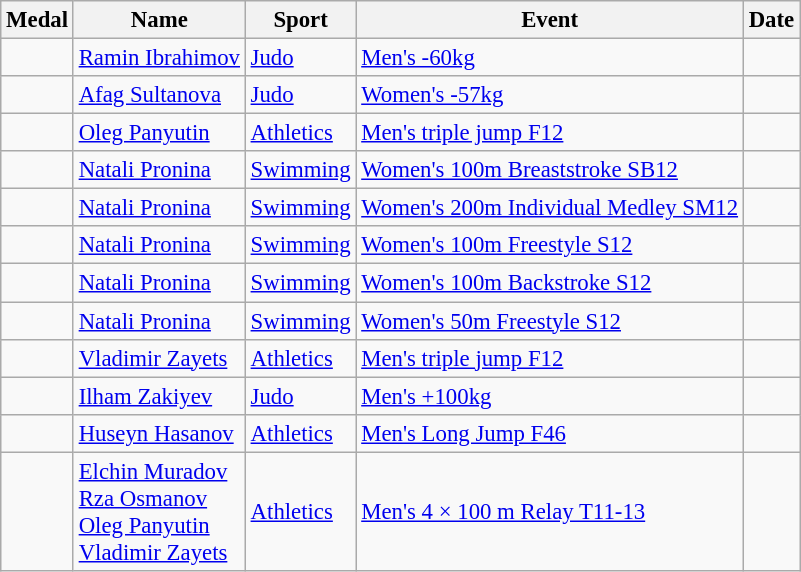<table class="wikitable sortable" style="font-size: 95%">
<tr>
<th>Medal</th>
<th>Name</th>
<th>Sport</th>
<th>Event</th>
<th>Date</th>
</tr>
<tr>
<td></td>
<td><a href='#'>Ramin Ibrahimov</a></td>
<td><a href='#'>Judo</a></td>
<td><a href='#'>Men's -60kg</a></td>
<td></td>
</tr>
<tr>
<td></td>
<td><a href='#'>Afag Sultanova</a></td>
<td><a href='#'>Judo</a></td>
<td><a href='#'>Women's -57kg</a></td>
<td></td>
</tr>
<tr>
<td></td>
<td><a href='#'>Oleg Panyutin</a></td>
<td><a href='#'>Athletics</a></td>
<td><a href='#'>Men's triple jump F12</a></td>
<td></td>
</tr>
<tr>
<td></td>
<td><a href='#'>Natali Pronina</a></td>
<td><a href='#'>Swimming</a></td>
<td><a href='#'>Women's 100m Breaststroke SB12</a></td>
<td></td>
</tr>
<tr>
<td></td>
<td><a href='#'>Natali Pronina</a></td>
<td><a href='#'>Swimming</a></td>
<td><a href='#'>Women's 200m Individual Medley SM12</a></td>
<td></td>
</tr>
<tr>
<td></td>
<td><a href='#'>Natali Pronina</a></td>
<td><a href='#'>Swimming</a></td>
<td><a href='#'>Women's 100m Freestyle S12</a></td>
<td></td>
</tr>
<tr>
<td></td>
<td><a href='#'>Natali Pronina</a></td>
<td><a href='#'>Swimming</a></td>
<td><a href='#'>Women's 100m Backstroke S12</a></td>
<td></td>
</tr>
<tr>
<td></td>
<td><a href='#'>Natali Pronina</a></td>
<td><a href='#'>Swimming</a></td>
<td><a href='#'>Women's 50m Freestyle S12</a></td>
<td></td>
</tr>
<tr>
<td></td>
<td><a href='#'>Vladimir Zayets</a></td>
<td><a href='#'>Athletics</a></td>
<td><a href='#'>Men's triple jump F12</a></td>
<td></td>
</tr>
<tr>
<td></td>
<td><a href='#'>Ilham Zakiyev</a></td>
<td><a href='#'>Judo</a></td>
<td><a href='#'>Men's +100kg</a></td>
<td></td>
</tr>
<tr>
<td></td>
<td><a href='#'>Huseyn Hasanov</a></td>
<td><a href='#'>Athletics</a></td>
<td><a href='#'>Men's Long Jump F46</a></td>
<td></td>
</tr>
<tr>
<td></td>
<td><a href='#'>Elchin Muradov</a><br><a href='#'>Rza Osmanov</a><br><a href='#'>Oleg Panyutin</a><br><a href='#'>Vladimir Zayets</a></td>
<td><a href='#'>Athletics</a></td>
<td><a href='#'>Men's 4 × 100 m Relay T11-13</a></td>
<td></td>
</tr>
</table>
